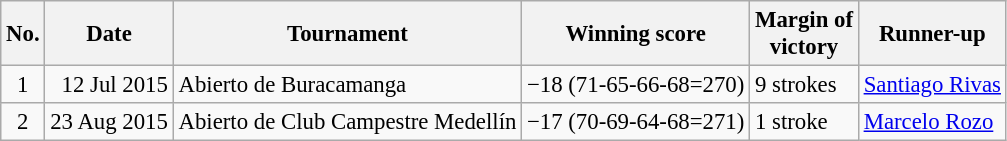<table class="wikitable" style="font-size:95%;">
<tr>
<th>No.</th>
<th>Date</th>
<th>Tournament</th>
<th>Winning score</th>
<th>Margin of<br>victory</th>
<th>Runner-up</th>
</tr>
<tr>
<td align=center>1</td>
<td align=right>12 Jul 2015</td>
<td>Abierto de Buracamanga</td>
<td>−18 (71-65-66-68=270)</td>
<td>9 strokes</td>
<td> <a href='#'>Santiago Rivas</a></td>
</tr>
<tr>
<td align=center>2</td>
<td align=right>23 Aug 2015</td>
<td>Abierto de Club Campestre Medellín</td>
<td>−17 (70-69-64-68=271)</td>
<td>1 stroke</td>
<td> <a href='#'>Marcelo Rozo</a></td>
</tr>
</table>
